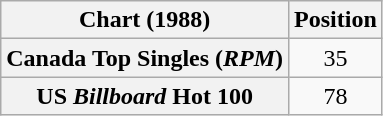<table class="wikitable plainrowheaders">
<tr>
<th scope="col">Chart (1988)</th>
<th scope="col">Position</th>
</tr>
<tr>
<th scope="row">Canada Top Singles (<em>RPM</em>)</th>
<td style="text-align:center;">35</td>
</tr>
<tr>
<th scope="row">US <em>Billboard</em> Hot 100</th>
<td style="text-align:center;">78</td>
</tr>
</table>
